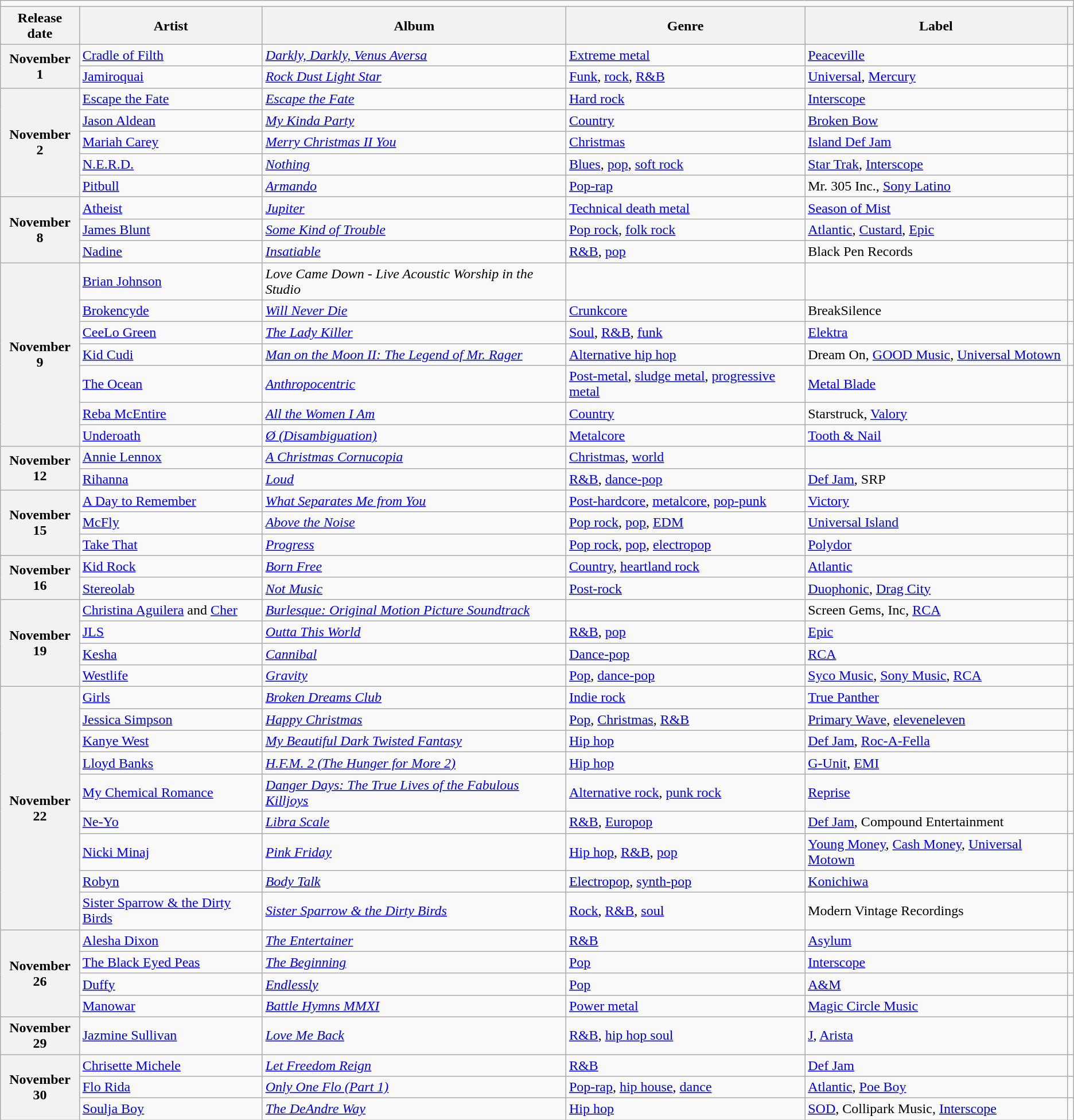<table class="wikitable plainrowheaders">
<tr>
<td colspan="6" style="text-align:center;"></td>
</tr>
<tr>
<th scope="col">Release date</th>
<th scope="col">Artist</th>
<th scope="col">Album</th>
<th scope="col">Genre</th>
<th scope="col">Label</th>
<th scope="col"></th>
</tr>
<tr>
<th scope="row" rowspan="2" style="text-align:center;">November<br>1</th>
<td><a href='#'>Cradle of Filth</a></td>
<td><em><a href='#'>Darkly, Darkly, Venus Aversa</a></em></td>
<td><a href='#'>Extreme metal</a></td>
<td><a href='#'>Peaceville</a></td>
<td></td>
</tr>
<tr>
<td><a href='#'>Jamiroquai</a></td>
<td><em><a href='#'>Rock Dust Light Star</a></em></td>
<td><a href='#'>Funk</a>, <a href='#'>rock</a>, <a href='#'>R&B</a></td>
<td><a href='#'>Universal</a>, <a href='#'>Mercury</a></td>
<td></td>
</tr>
<tr>
<th scope="row" rowspan="5" style="text-align:center;">November<br>2</th>
<td><a href='#'>Escape the Fate</a></td>
<td><em><a href='#'>Escape the Fate</a></em></td>
<td><a href='#'>Hard rock</a></td>
<td><a href='#'>Interscope</a></td>
<td></td>
</tr>
<tr>
<td><a href='#'>Jason Aldean</a></td>
<td><em><a href='#'>My Kinda Party</a></em></td>
<td><a href='#'>Country</a></td>
<td><a href='#'>Broken Bow</a></td>
<td></td>
</tr>
<tr>
<td><a href='#'>Mariah Carey</a></td>
<td><em><a href='#'>Merry Christmas II You</a></em></td>
<td><a href='#'>Christmas</a></td>
<td><a href='#'>Island Def Jam</a></td>
<td></td>
</tr>
<tr>
<td><a href='#'>N.E.R.D.</a></td>
<td><em><a href='#'>Nothing</a></em></td>
<td><a href='#'>Blues</a>, <a href='#'>pop</a>, <a href='#'>soft rock</a></td>
<td><a href='#'>Star Trak</a>, <a href='#'>Interscope</a></td>
<td></td>
</tr>
<tr>
<td><a href='#'>Pitbull</a></td>
<td><em><a href='#'>Armando</a></em></td>
<td><a href='#'>Pop-rap</a></td>
<td>Mr. 305 Inc., <a href='#'>Sony Latino</a></td>
<td></td>
</tr>
<tr>
<th scope="row" rowspan="3" style="text-align:center;">November<br>8</th>
<td><a href='#'>Atheist</a></td>
<td><em><a href='#'>Jupiter</a></em></td>
<td><a href='#'>Technical death metal</a></td>
<td><a href='#'>Season of Mist</a></td>
<td></td>
</tr>
<tr>
<td><a href='#'>James Blunt</a></td>
<td><em><a href='#'>Some Kind of Trouble</a></em></td>
<td><a href='#'>Pop rock</a>, <a href='#'>folk rock</a></td>
<td><a href='#'>Atlantic</a>, <a href='#'>Custard</a>, <a href='#'>Epic</a></td>
<td></td>
</tr>
<tr>
<td><a href='#'>Nadine</a></td>
<td><em><a href='#'>Insatiable</a></em></td>
<td><a href='#'>R&B</a>, <a href='#'>pop</a></td>
<td>Black Pen Records</td>
<td></td>
</tr>
<tr>
<th scope="row" rowspan="7" style="text-align:center;">November<br>9</th>
<td><a href='#'>Brian Johnson</a></td>
<td><em>Love Came Down - Live Acoustic Worship in the Studio</em></td>
<td></td>
<td></td>
<td></td>
</tr>
<tr>
<td><a href='#'>Brokencyde</a></td>
<td><em><a href='#'>Will Never Die</a></em></td>
<td><a href='#'>Crunkcore</a></td>
<td>BreakSilence</td>
<td></td>
</tr>
<tr>
<td><a href='#'>CeeLo Green</a></td>
<td><em><a href='#'>The Lady Killer</a></em></td>
<td><a href='#'>Soul</a>, <a href='#'>R&B</a>, <a href='#'>funk</a></td>
<td><a href='#'>Elektra</a></td>
<td></td>
</tr>
<tr>
<td><a href='#'>Kid Cudi</a></td>
<td><em><a href='#'>Man on the Moon II: The Legend of Mr. Rager</a></em></td>
<td><a href='#'>Alternative hip hop</a></td>
<td>Dream On, <a href='#'>GOOD Music</a>, <a href='#'>Universal Motown</a></td>
<td></td>
</tr>
<tr>
<td><a href='#'>The Ocean</a></td>
<td><em><a href='#'>Anthropocentric</a></em></td>
<td><a href='#'>Post-metal</a>, <a href='#'>sludge metal</a>, <a href='#'>progressive metal</a></td>
<td><a href='#'>Metal Blade</a></td>
<td></td>
</tr>
<tr>
<td><a href='#'>Reba McEntire</a></td>
<td><em><a href='#'>All the Women I Am</a></em></td>
<td><a href='#'>Country</a></td>
<td>Starstruck, <a href='#'>Valory</a></td>
<td></td>
</tr>
<tr>
<td><a href='#'>Underoath</a></td>
<td><em><a href='#'>Ø (Disambiguation)</a></em></td>
<td><a href='#'>Metalcore</a></td>
<td><a href='#'>Tooth & Nail</a></td>
<td></td>
</tr>
<tr>
<th scope="row" rowspan="2" style="text-align:center;">November<br>12</th>
<td><a href='#'>Annie Lennox</a></td>
<td><em><a href='#'>A Christmas Cornucopia</a></em></td>
<td><a href='#'>Christmas</a>, <a href='#'>world</a></td>
<td></td>
<td></td>
</tr>
<tr>
<td><a href='#'>Rihanna</a></td>
<td><em><a href='#'>Loud</a></em></td>
<td><a href='#'>R&B</a>, <a href='#'>dance-pop</a></td>
<td><a href='#'>Def Jam</a>, SRP</td>
<td></td>
</tr>
<tr>
<th scope="row" rowspan="3" style="text-align:center;">November<br>15</th>
<td><a href='#'>A Day to Remember</a></td>
<td><em><a href='#'>What Separates Me from You</a></em></td>
<td><a href='#'>Post-hardcore</a>, <a href='#'>metalcore</a>, <a href='#'>pop-punk</a></td>
<td><a href='#'>Victory</a></td>
<td></td>
</tr>
<tr>
<td><a href='#'>McFly</a></td>
<td><em><a href='#'>Above the Noise</a></em></td>
<td><a href='#'>Pop rock</a>, <a href='#'>pop</a>, <a href='#'>EDM</a></td>
<td><a href='#'>Universal Island</a></td>
<td></td>
</tr>
<tr>
<td><a href='#'>Take That</a></td>
<td><em><a href='#'>Progress</a></em></td>
<td><a href='#'>Pop rock</a>, <a href='#'>pop</a>, <a href='#'>electropop</a></td>
<td><a href='#'>Polydor</a></td>
<td></td>
</tr>
<tr>
<th scope="row" rowspan="2" style="text-align:center;">November<br>16</th>
<td><a href='#'>Kid Rock</a></td>
<td><em><a href='#'>Born Free</a></em></td>
<td><a href='#'>Country</a>, <a href='#'>heartland rock</a></td>
<td><a href='#'>Atlantic</a></td>
<td></td>
</tr>
<tr>
<td><a href='#'>Stereolab</a></td>
<td><em><a href='#'>Not Music</a></em></td>
<td><a href='#'>Post-rock</a></td>
<td><a href='#'>Duophonic</a>, <a href='#'>Drag City</a></td>
<td></td>
</tr>
<tr>
<th scope="row" rowspan="4" style="text-align:center;">November<br>19</th>
<td><a href='#'>Christina Aguilera</a> and <a href='#'>Cher</a></td>
<td><em><a href='#'>Burlesque: Original Motion Picture Soundtrack</a></em></td>
<td></td>
<td>Screen Gems, Inc, <a href='#'>RCA</a></td>
<td></td>
</tr>
<tr>
<td><a href='#'>JLS</a></td>
<td><em><a href='#'>Outta This World</a></em></td>
<td><a href='#'>R&B</a>, <a href='#'>pop</a></td>
<td><a href='#'>Epic</a></td>
<td></td>
</tr>
<tr>
<td><a href='#'>Kesha</a></td>
<td><em><a href='#'>Cannibal</a></em></td>
<td><a href='#'>Dance-pop</a></td>
<td><a href='#'>RCA</a></td>
<td></td>
</tr>
<tr>
<td><a href='#'>Westlife</a></td>
<td><em><a href='#'>Gravity</a></em></td>
<td><a href='#'>Pop</a>, <a href='#'>dance-pop</a></td>
<td><a href='#'>Syco Music</a>, <a href='#'>Sony Music</a>, <a href='#'>RCA</a></td>
<td></td>
</tr>
<tr>
<th scope="row" rowspan="9" style="text-align:center;">November<br>22</th>
<td><a href='#'>Girls</a></td>
<td><em><a href='#'>Broken Dreams Club</a></em></td>
<td><a href='#'>Indie rock</a></td>
<td><a href='#'>True Panther</a></td>
<td></td>
</tr>
<tr>
<td><a href='#'>Jessica Simpson</a></td>
<td><em><a href='#'>Happy Christmas</a></em></td>
<td><a href='#'>Pop</a>, <a href='#'>Christmas</a>, <a href='#'>R&B</a></td>
<td><a href='#'>Primary Wave</a>, <a href='#'>eleveneleven</a></td>
<td></td>
</tr>
<tr>
<td><a href='#'>Kanye West</a></td>
<td><em><a href='#'>My Beautiful Dark Twisted Fantasy</a></em></td>
<td><a href='#'>Hip hop</a></td>
<td><a href='#'>Def Jam</a>, <a href='#'>Roc-A-Fella</a></td>
<td></td>
</tr>
<tr>
<td><a href='#'>Lloyd Banks</a></td>
<td><em><a href='#'>H.F.M. 2 (The Hunger for More 2)</a></em></td>
<td><a href='#'>Hip hop</a></td>
<td><a href='#'>G-Unit</a>, <a href='#'>EMI</a></td>
<td></td>
</tr>
<tr>
<td><a href='#'>My Chemical Romance</a></td>
<td><em><a href='#'>Danger Days: The True Lives of the Fabulous Killjoys</a></em></td>
<td><a href='#'>Alternative rock</a>, <a href='#'>punk rock</a></td>
<td><a href='#'>Reprise</a></td>
<td></td>
</tr>
<tr>
<td><a href='#'>Ne-Yo</a></td>
<td><em><a href='#'>Libra Scale</a></em></td>
<td><a href='#'>R&B</a>, <a href='#'>Europop</a></td>
<td><a href='#'>Def Jam</a>, Compound Entertainment</td>
<td></td>
</tr>
<tr>
<td><a href='#'>Nicki Minaj</a></td>
<td><em><a href='#'>Pink Friday</a></em></td>
<td><a href='#'>Hip hop</a>, <a href='#'>R&B</a>, <a href='#'>pop</a></td>
<td><a href='#'>Young Money</a>, <a href='#'>Cash Money</a>, <a href='#'>Universal Motown</a></td>
<td></td>
</tr>
<tr>
<td><a href='#'>Robyn</a></td>
<td><em><a href='#'>Body Talk</a></em></td>
<td><a href='#'>Electropop</a>, <a href='#'>synth-pop</a></td>
<td><a href='#'>Konichiwa</a></td>
<td></td>
</tr>
<tr>
<td><a href='#'>Sister Sparrow & the Dirty Birds</a></td>
<td><em><a href='#'>Sister Sparrow & the Dirty Birds</a></em></td>
<td><a href='#'>Rock</a>, <a href='#'>R&B</a>, <a href='#'>soul</a></td>
<td>Modern Vintage Recordings</td>
<td></td>
</tr>
<tr>
<th scope="row" rowspan="4" style="text-align:center;">November<br>26</th>
<td><a href='#'>Alesha Dixon</a></td>
<td><em><a href='#'>The Entertainer</a></em></td>
<td><a href='#'>R&B</a></td>
<td><a href='#'>Asylum</a></td>
<td></td>
</tr>
<tr>
<td><a href='#'>The Black Eyed Peas</a></td>
<td><em><a href='#'>The Beginning</a></em></td>
<td><a href='#'>Pop</a></td>
<td><a href='#'>Interscope</a></td>
<td></td>
</tr>
<tr>
<td><a href='#'>Duffy</a></td>
<td><em><a href='#'>Endlessly</a></em></td>
<td><a href='#'>Pop</a></td>
<td><a href='#'>A&M</a></td>
<td></td>
</tr>
<tr>
<td><a href='#'>Manowar</a></td>
<td><em><a href='#'>Battle Hymns MMXI</a></em></td>
<td><a href='#'>Power metal</a></td>
<td><a href='#'>Magic Circle Music</a></td>
<td></td>
</tr>
<tr>
<th scope="row" style="text-align:center;">November<br>29</th>
<td><a href='#'>Jazmine Sullivan</a></td>
<td><em><a href='#'>Love Me Back</a></em></td>
<td><a href='#'>R&B</a>, <a href='#'>hip hop soul</a></td>
<td><a href='#'>J</a>, <a href='#'>Arista</a></td>
<td></td>
</tr>
<tr>
<th scope="row" rowspan="3" style="text-align:center;">November<br>30</th>
<td><a href='#'>Chrisette Michele</a></td>
<td><em><a href='#'>Let Freedom Reign</a></em></td>
<td><a href='#'>R&B</a></td>
<td><a href='#'>Def Jam</a></td>
<td></td>
</tr>
<tr>
<td><a href='#'>Flo Rida</a></td>
<td><em><a href='#'>Only One Flo (Part 1)</a></em></td>
<td><a href='#'>Pop-rap</a>, <a href='#'>hip house</a>, <a href='#'>dance</a></td>
<td><a href='#'>Atlantic</a>, <a href='#'>Poe Boy</a></td>
<td></td>
</tr>
<tr>
<td><a href='#'>Soulja Boy</a></td>
<td><em><a href='#'>The DeAndre Way</a></em></td>
<td><a href='#'>Hip hop</a></td>
<td><a href='#'>SOD</a>, Collipark Music, <a href='#'>Interscope</a></td>
<td></td>
</tr>
</table>
